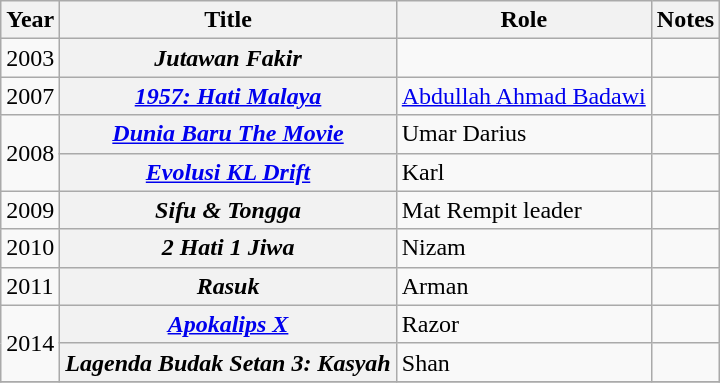<table class="wikitable">
<tr>
<th>Year</th>
<th>Title</th>
<th>Role</th>
<th>Notes</th>
</tr>
<tr>
<td>2003</td>
<th><em>Jutawan Fakir</em></th>
<td></td>
<td></td>
</tr>
<tr>
<td>2007</td>
<th><em><a href='#'>1957: Hati Malaya</a></em></th>
<td><a href='#'>Abdullah Ahmad Badawi</a></td>
<td></td>
</tr>
<tr>
<td rowspan="2">2008</td>
<th><em><a href='#'>Dunia Baru The Movie</a></em></th>
<td>Umar Darius</td>
<td></td>
</tr>
<tr>
<th><em><a href='#'>Evolusi KL Drift</a></em></th>
<td>Karl</td>
<td></td>
</tr>
<tr>
<td>2009</td>
<th><em>Sifu & Tongga</em></th>
<td>Mat Rempit leader</td>
<td></td>
</tr>
<tr>
<td>2010</td>
<th><em>2 Hati 1 Jiwa</em></th>
<td>Nizam</td>
<td></td>
</tr>
<tr>
<td>2011</td>
<th><em>Rasuk</em></th>
<td>Arman</td>
<td></td>
</tr>
<tr>
<td rowspan="2">2014</td>
<th><em><a href='#'>Apokalips X</a></em></th>
<td>Razor</td>
<td></td>
</tr>
<tr>
<th><em>Lagenda Budak Setan 3: Kasyah</em></th>
<td>Shan</td>
<td></td>
</tr>
<tr>
</tr>
</table>
